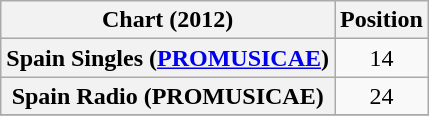<table class="wikitable sortable plainrowheaders">
<tr>
<th scope="col">Chart (2012)</th>
<th scope="col">Position</th>
</tr>
<tr>
<th scope="row">Spain Singles (<a href='#'>PROMUSICAE</a>)</th>
<td style="text-align:center;">14</td>
</tr>
<tr>
<th scope="row">Spain Radio (PROMUSICAE)</th>
<td style="text-align:center;">24</td>
</tr>
<tr>
</tr>
</table>
